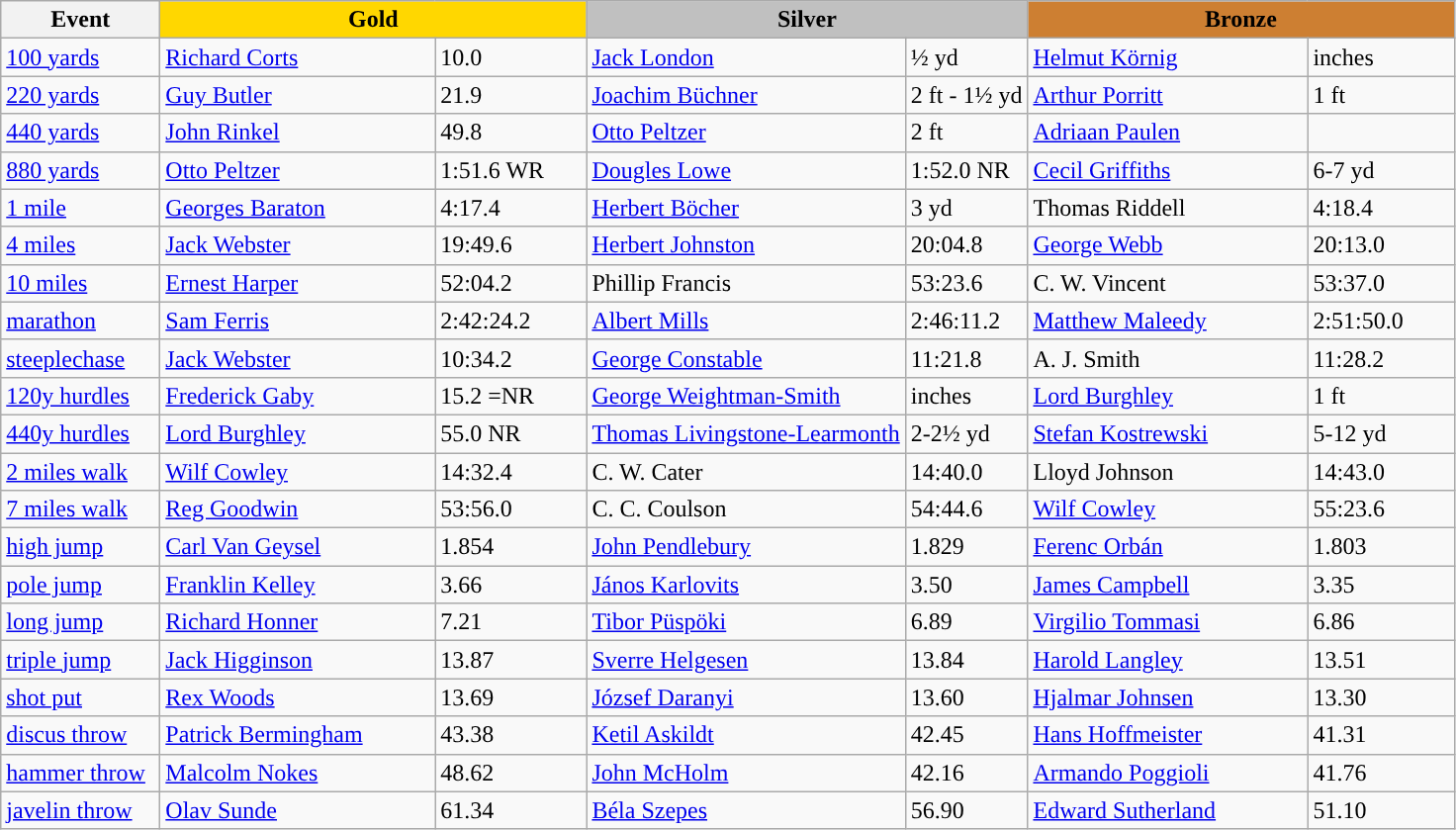<table class="wikitable" style="text-align:left">
<tr>
<th width=100>Event</th>
<th colspan="2" width="280" style="background:gold;">Gold</th>
<th colspan="2" width="280" style="background:silver;">Silver</th>
<th colspan="2" width="280" style="background:#CD7F32;">Bronze</th>
</tr>
<tr>
<td><a href='#'>100 yards</a></td>
<td> <a href='#'>Richard Corts</a></td>
<td>10.0</td>
<td><a href='#'>Jack London</a></td>
<td>½ yd</td>
<td> <a href='#'>Helmut Körnig</a></td>
<td>inches</td>
</tr>
<tr>
<td><a href='#'>220 yards</a></td>
<td><a href='#'>Guy Butler</a></td>
<td>21.9</td>
<td> <a href='#'>Joachim Büchner</a></td>
<td>2 ft - 1½ yd</td>
<td> <a href='#'>Arthur Porritt</a></td>
<td>1 ft</td>
</tr>
<tr>
<td><a href='#'>440 yards</a></td>
<td><a href='#'>John Rinkel</a></td>
<td>49.8</td>
<td> <a href='#'>Otto Peltzer</a></td>
<td>2 ft</td>
<td> <a href='#'>Adriaan Paulen</a></td>
<td></td>
</tr>
<tr>
<td><a href='#'>880 yards</a></td>
<td> <a href='#'>Otto Peltzer</a></td>
<td>1:51.6 WR</td>
<td><a href='#'>Dougles Lowe</a></td>
<td>1:52.0 NR</td>
<td> <a href='#'>Cecil Griffiths</a></td>
<td>6-7 yd</td>
</tr>
<tr>
<td><a href='#'>1 mile</a></td>
<td> <a href='#'>Georges Baraton</a></td>
<td>4:17.4</td>
<td> <a href='#'>Herbert Böcher</a></td>
<td>3 yd</td>
<td> Thomas Riddell</td>
<td>4:18.4</td>
</tr>
<tr>
<td><a href='#'>4 miles</a></td>
<td><a href='#'>Jack Webster</a></td>
<td>19:49.6</td>
<td><a href='#'>Herbert Johnston</a></td>
<td>20:04.8</td>
<td><a href='#'>George Webb</a></td>
<td>20:13.0</td>
</tr>
<tr>
<td><a href='#'>10 miles</a></td>
<td><a href='#'>Ernest Harper</a></td>
<td>52:04.2</td>
<td>Phillip Francis</td>
<td>53:23.6</td>
<td>C. W. Vincent</td>
<td>53:37.0</td>
</tr>
<tr>
<td><a href='#'>marathon</a></td>
<td> <a href='#'>Sam Ferris</a></td>
<td>2:42:24.2</td>
<td><a href='#'>Albert Mills</a></td>
<td>2:46:11.2</td>
<td><a href='#'>Matthew Maleedy</a></td>
<td>2:51:50.0</td>
</tr>
<tr>
<td><a href='#'>steeplechase</a></td>
<td><a href='#'>Jack Webster</a></td>
<td>10:34.2</td>
<td><a href='#'>George Constable</a></td>
<td>11:21.8</td>
<td>A. J. Smith</td>
<td>11:28.2</td>
</tr>
<tr>
<td><a href='#'>120y hurdles</a></td>
<td><a href='#'>Frederick Gaby</a></td>
<td>15.2 =NR</td>
<td> <a href='#'>George Weightman-Smith</a></td>
<td>inches</td>
<td><a href='#'>Lord Burghley</a></td>
<td>1 ft</td>
</tr>
<tr>
<td><a href='#'>440y hurdles</a></td>
<td><a href='#'>Lord Burghley</a></td>
<td>55.0 NR</td>
<td> <a href='#'>Thomas Livingstone-Learmonth</a></td>
<td>2-2½ yd</td>
<td> <a href='#'>Stefan Kostrewski</a></td>
<td>5-12 yd</td>
</tr>
<tr>
<td><a href='#'>2 miles walk</a></td>
<td><a href='#'>Wilf Cowley</a></td>
<td>14:32.4</td>
<td>C. W. Cater</td>
<td>14:40.0</td>
<td>Lloyd Johnson</td>
<td>14:43.0</td>
</tr>
<tr>
<td><a href='#'>7 miles walk</a></td>
<td><a href='#'>Reg Goodwin</a></td>
<td>53:56.0</td>
<td>C. C. Coulson</td>
<td>54:44.6</td>
<td><a href='#'>Wilf Cowley</a></td>
<td>55:23.6</td>
</tr>
<tr>
<td><a href='#'>high jump</a></td>
<td> <a href='#'>Carl Van Geysel</a></td>
<td>1.854</td>
<td><a href='#'>John Pendlebury</a></td>
<td>1.829</td>
<td> <a href='#'>Ferenc Orbán</a></td>
<td>1.803</td>
</tr>
<tr>
<td><a href='#'>pole jump</a></td>
<td> <a href='#'>Franklin Kelley</a></td>
<td>3.66</td>
<td> <a href='#'>János Karlovits</a></td>
<td>3.50</td>
<td><a href='#'>James Campbell</a></td>
<td>3.35</td>
</tr>
<tr>
<td><a href='#'>long jump</a></td>
<td> <a href='#'>Richard Honner</a></td>
<td>7.21</td>
<td> <a href='#'>Tibor Püspöki</a></td>
<td>6.89</td>
<td> <a href='#'>Virgilio Tommasi</a></td>
<td>6.86</td>
</tr>
<tr>
<td><a href='#'>triple jump</a></td>
<td><a href='#'>Jack Higginson</a></td>
<td>13.87</td>
<td> <a href='#'>Sverre Helgesen</a></td>
<td>13.84</td>
<td><a href='#'>Harold Langley</a></td>
<td>13.51</td>
</tr>
<tr>
<td><a href='#'>shot put</a></td>
<td><a href='#'>Rex Woods</a></td>
<td>13.69</td>
<td> <a href='#'>József Daranyi</a></td>
<td>13.60</td>
<td> <a href='#'>Hjalmar Johnsen</a></td>
<td>13.30</td>
</tr>
<tr>
<td><a href='#'>discus throw</a></td>
<td> <a href='#'>Patrick Bermingham</a></td>
<td>43.38</td>
<td> <a href='#'>Ketil Askildt</a></td>
<td>42.45</td>
<td> <a href='#'>Hans Hoffmeister</a></td>
<td>41.31</td>
</tr>
<tr>
<td><a href='#'>hammer throw</a></td>
<td><a href='#'>Malcolm Nokes</a></td>
<td>48.62</td>
<td> <a href='#'>John McHolm</a></td>
<td>42.16</td>
<td> <a href='#'>Armando Poggioli</a></td>
<td>41.76</td>
</tr>
<tr>
<td><a href='#'>javelin throw</a></td>
<td> <a href='#'>Olav Sunde</a></td>
<td>61.34</td>
<td> <a href='#'>Béla Szepes</a></td>
<td>56.90</td>
<td> <a href='#'>Edward Sutherland</a></td>
<td>51.10</td>
</tr>
</table>
